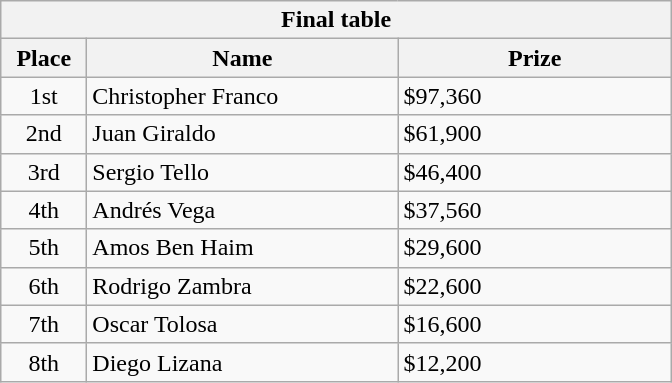<table class="wikitable">
<tr>
<th colspan="3">Final table</th>
</tr>
<tr>
<th style="width:50px;">Place</th>
<th style="width:200px;">Name</th>
<th style="width:175px;">Prize</th>
</tr>
<tr>
<td style="text-align:center;">1st</td>
<td> Christopher Franco</td>
<td>$97,360</td>
</tr>
<tr>
<td style="text-align:center;">2nd</td>
<td> Juan Giraldo</td>
<td>$61,900</td>
</tr>
<tr>
<td style="text-align:center;">3rd</td>
<td> Sergio Tello</td>
<td>$46,400</td>
</tr>
<tr>
<td style="text-align:center;">4th</td>
<td> Andrés Vega</td>
<td>$37,560</td>
</tr>
<tr>
<td style="text-align:center;">5th</td>
<td> Amos Ben Haim</td>
<td>$29,600</td>
</tr>
<tr>
<td style="text-align:center;">6th</td>
<td> Rodrigo Zambra</td>
<td>$22,600</td>
</tr>
<tr>
<td style="text-align:center;">7th</td>
<td> Oscar Tolosa</td>
<td>$16,600</td>
</tr>
<tr>
<td style="text-align:center;">8th</td>
<td> Diego Lizana</td>
<td>$12,200</td>
</tr>
</table>
